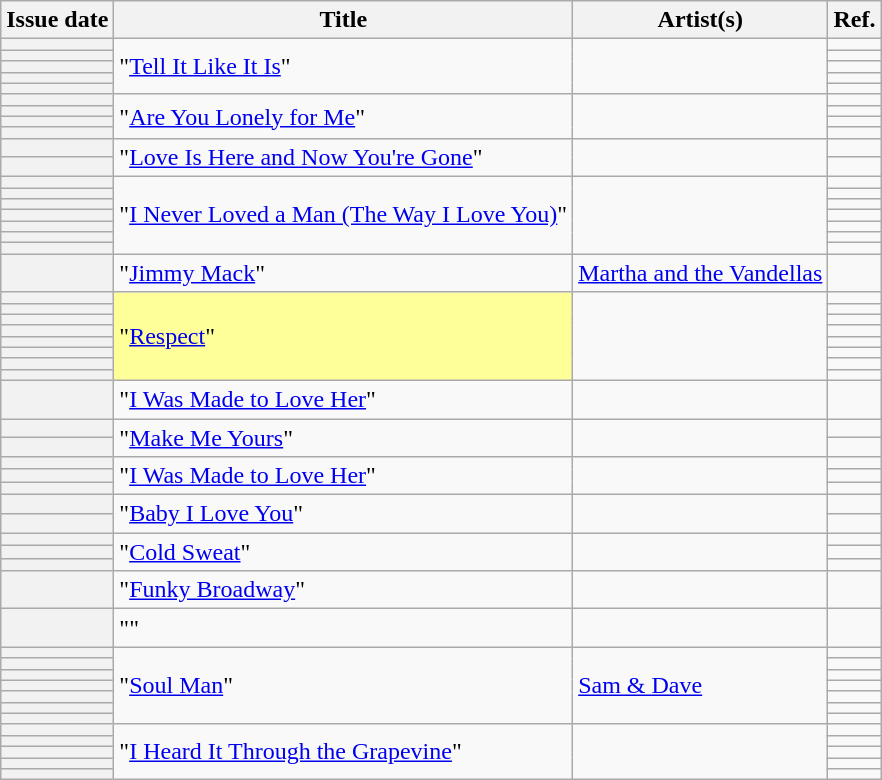<table class="wikitable sortable plainrowheaders">
<tr>
<th scope=col>Issue date</th>
<th scope=col>Title</th>
<th scope=col>Artist(s)</th>
<th scope=col class=unsortable>Ref.</th>
</tr>
<tr>
<th scope=row></th>
<td rowspan="5">"<a href='#'>Tell It Like It Is</a>"</td>
<td rowspan="5"></td>
<td align=center></td>
</tr>
<tr>
<th scope=row></th>
<td align=center></td>
</tr>
<tr>
<th scope=row></th>
<td align=center></td>
</tr>
<tr>
<th scope=row></th>
<td align=center></td>
</tr>
<tr>
<th scope=row></th>
<td align=center></td>
</tr>
<tr>
<th scope=row></th>
<td rowspan="4">"<a href='#'>Are You Lonely for Me</a>"</td>
<td rowspan="4"></td>
<td align=center></td>
</tr>
<tr>
<th scope=row></th>
<td align=center></td>
</tr>
<tr>
<th scope=row></th>
<td align=center></td>
</tr>
<tr>
<th scope=row></th>
<td align=center></td>
</tr>
<tr>
<th scope=row></th>
<td rowspan="2">"<a href='#'>Love Is Here and Now You're Gone</a>"</td>
<td rowspan="2"></td>
<td align=center></td>
</tr>
<tr>
<th scope=row></th>
<td align=center></td>
</tr>
<tr>
<th scope=row></th>
<td rowspan="7">"<a href='#'>I Never Loved a Man (The Way I Love You)</a>"</td>
<td rowspan="7"></td>
<td align=center></td>
</tr>
<tr>
<th scope=row></th>
<td align=center></td>
</tr>
<tr>
<th scope=row></th>
<td align=center></td>
</tr>
<tr>
<th scope=row></th>
<td align=center></td>
</tr>
<tr>
<th scope=row></th>
<td align=center></td>
</tr>
<tr>
<th scope=row></th>
<td align=center></td>
</tr>
<tr>
<th scope=row></th>
<td align=center></td>
</tr>
<tr>
<th scope=row></th>
<td>"<a href='#'>Jimmy Mack</a>"</td>
<td><a href='#'>Martha and the Vandellas</a></td>
<td align=center></td>
</tr>
<tr>
<th scope=row></th>
<td bgcolor=#FFFF99 rowspan="8">"<a href='#'>Respect</a>" </td>
<td rowspan="8"></td>
<td align=center></td>
</tr>
<tr>
<th scope=row></th>
<td align=center></td>
</tr>
<tr>
<th scope=row></th>
<td align=center></td>
</tr>
<tr>
<th scope=row></th>
<td align=center></td>
</tr>
<tr>
<th scope=row></th>
<td align=center></td>
</tr>
<tr>
<th scope=row></th>
<td align=center></td>
</tr>
<tr>
<th scope=row></th>
<td align=center></td>
</tr>
<tr>
<th scope=row></th>
<td align=center></td>
</tr>
<tr>
<th scope=row></th>
<td>"<a href='#'>I Was Made to Love Her</a>"</td>
<td></td>
<td align=center></td>
</tr>
<tr>
<th scope=row></th>
<td rowspan="2">"<a href='#'>Make Me Yours</a>"</td>
<td rowspan="2"></td>
<td align=center></td>
</tr>
<tr>
<th scope=row></th>
<td align=center></td>
</tr>
<tr>
<th scope=row></th>
<td rowspan="3">"<a href='#'>I Was Made to Love Her</a>"</td>
<td rowspan="3"></td>
<td align=center></td>
</tr>
<tr>
<th scope=row></th>
<td align=center></td>
</tr>
<tr>
<th scope=row></th>
<td align=center></td>
</tr>
<tr>
<th scope=row></th>
<td rowspan="2">"<a href='#'>Baby I Love You</a>"</td>
<td rowspan="2"></td>
<td align=center></td>
</tr>
<tr>
<th scope=row></th>
<td align=center></td>
</tr>
<tr>
<th scope=row></th>
<td rowspan="3">"<a href='#'>Cold Sweat</a>"</td>
<td rowspan="3"></td>
<td align=center></td>
</tr>
<tr>
<th scope=row></th>
<td align=center></td>
</tr>
<tr>
<th scope=row></th>
<td align=center></td>
</tr>
<tr>
<th scope=row></th>
<td>"<a href='#'>Funky Broadway</a>"</td>
<td></td>
<td align=center></td>
</tr>
<tr>
<th scope=row></th>
<td>""</td>
<td></td>
<td align=center></td>
</tr>
<tr>
<th scope=row></th>
<td rowspan="7">"<a href='#'>Soul Man</a>"</td>
<td rowspan="7"><a href='#'>Sam & Dave</a></td>
<td align=center></td>
</tr>
<tr>
<th scope=row></th>
<td align=center></td>
</tr>
<tr>
<th scope=row></th>
<td align=center></td>
</tr>
<tr>
<th scope=row></th>
<td align=center></td>
</tr>
<tr>
<th scope=row></th>
<td align=center></td>
</tr>
<tr>
<th scope=row></th>
<td align=center></td>
</tr>
<tr>
<th scope=row></th>
<td align=center></td>
</tr>
<tr>
<th scope=row></th>
<td rowspan="5">"<a href='#'>I Heard It Through the Grapevine</a>"</td>
<td rowspan="5"></td>
<td align=center></td>
</tr>
<tr>
<th scope=row></th>
<td align=center></td>
</tr>
<tr>
<th scope=row></th>
<td align=center></td>
</tr>
<tr>
<th scope=row></th>
<td align=center></td>
</tr>
<tr>
<th scope=row></th>
<td align=center></td>
</tr>
</table>
